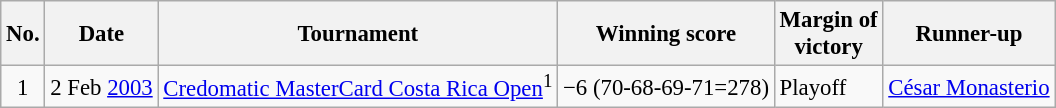<table class="wikitable" style="font-size:95%;">
<tr>
<th>No.</th>
<th>Date</th>
<th>Tournament</th>
<th>Winning score</th>
<th>Margin of<br>victory</th>
<th>Runner-up</th>
</tr>
<tr>
<td align=center>1</td>
<td align=right>2 Feb <a href='#'>2003</a></td>
<td><a href='#'>Credomatic MasterCard Costa Rica Open</a><sup>1</sup></td>
<td>−6 (70-68-69-71=278)</td>
<td>Playoff</td>
<td> <a href='#'>César Monasterio</a></td>
</tr>
</table>
